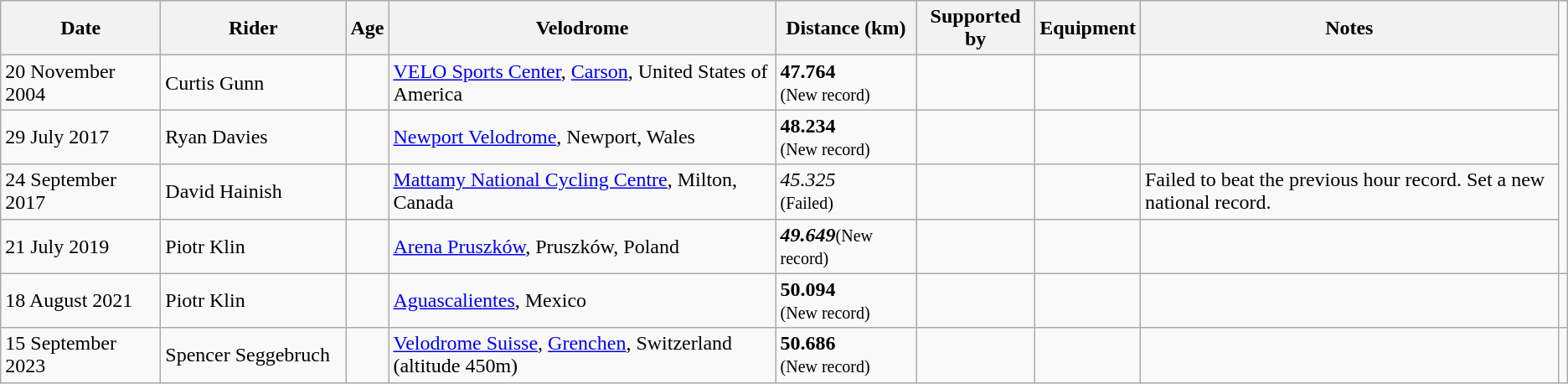<table class="wikitable sortable mw-collapsible mw-collapsed" style="min-width:22em">
<tr>
<th width=120>Date</th>
<th width=140>Rider</th>
<th>Age</th>
<th>Velodrome</th>
<th>Distance (km)</th>
<th>Supported by</th>
<th>Equipment</th>
<th>Notes</th>
</tr>
<tr>
<td>20 November 2004</td>
<td> Curtis Gunn</td>
<td></td>
<td><a href='#'>VELO Sports Center</a>, <a href='#'>Carson</a>, United States of America</td>
<td><strong>47.764</strong><br><small>(New record)</small></td>
<td></td>
<td></td>
<td></td>
</tr>
<tr>
<td>29 July 2017</td>
<td> Ryan Davies</td>
<td></td>
<td><a href='#'>Newport Velodrome</a>, Newport, Wales</td>
<td><strong>48.234</strong><br><small>(New record)</small></td>
<td></td>
<td></td>
<td></td>
</tr>
<tr>
<td>24 September 2017</td>
<td> David Hainish</td>
<td></td>
<td><a href='#'>Mattamy National Cycling Centre</a>, Milton, Canada</td>
<td><em>45.325</em><br><small>(Failed)</small></td>
<td></td>
<td></td>
<td>Failed to beat the previous hour record. Set a new national record.</td>
</tr>
<tr>
<td>21 July 2019</td>
<td> Piotr Klin</td>
<td></td>
<td><a href='#'>Arena Pruszków</a>, Pruszków, Poland</td>
<td><strong><em>49.649</em></strong><small>(New record)</small></td>
<td></td>
<td></td>
<td></td>
</tr>
<tr>
<td>18 August 2021</td>
<td> Piotr Klin</td>
<td></td>
<td><a href='#'>Aguascalientes</a>, Mexico</td>
<td><strong>50.094</strong><br><small>(New record)</small></td>
<td></td>
<td></td>
<td></td>
<td></td>
</tr>
<tr>
<td>15 September 2023</td>
<td> Spencer Seggebruch</td>
<td></td>
<td><a href='#'>Velodrome Suisse</a>, <a href='#'>Grenchen</a>, Switzerland (altitude 450m)</td>
<td><strong>50.686</strong><br><small>(New record)</small></td>
<td></td>
<td></td>
<td></td>
</tr>
</table>
